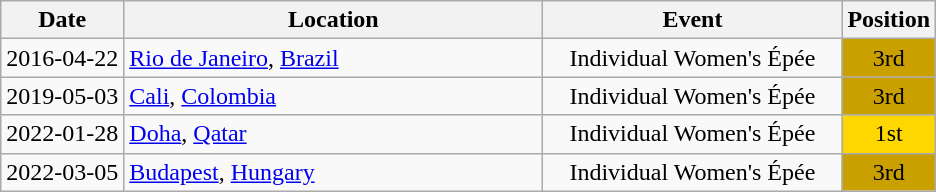<table class="wikitable" style="text-align:center;">
<tr>
<th>Date</th>
<th style="width:17em">Location</th>
<th style="width:12em">Event</th>
<th>Position</th>
</tr>
<tr>
<td>2016-04-22</td>
<td rowspan="1" align="left"> <a href='#'>Rio de Janeiro</a>, <a href='#'>Brazil</a></td>
<td>Individual Women's Épée</td>
<td bgcolor="caramel">3rd</td>
</tr>
<tr>
<td>2019-05-03</td>
<td rowspan="1" align="left"> <a href='#'>Cali</a>, <a href='#'>Colombia</a></td>
<td>Individual Women's Épée</td>
<td bgcolor="caramel">3rd</td>
</tr>
<tr>
<td>2022-01-28</td>
<td rowspan="1" align="left"> <a href='#'>Doha</a>, <a href='#'>Qatar</a></td>
<td>Individual Women's Épée</td>
<td bgcolor="gold">1st</td>
</tr>
<tr>
<td>2022-03-05</td>
<td rowspan="1" align="left"> <a href='#'>Budapest</a>, <a href='#'>Hungary</a></td>
<td>Individual Women's Épée</td>
<td bgcolor="caramel">3rd</td>
</tr>
</table>
